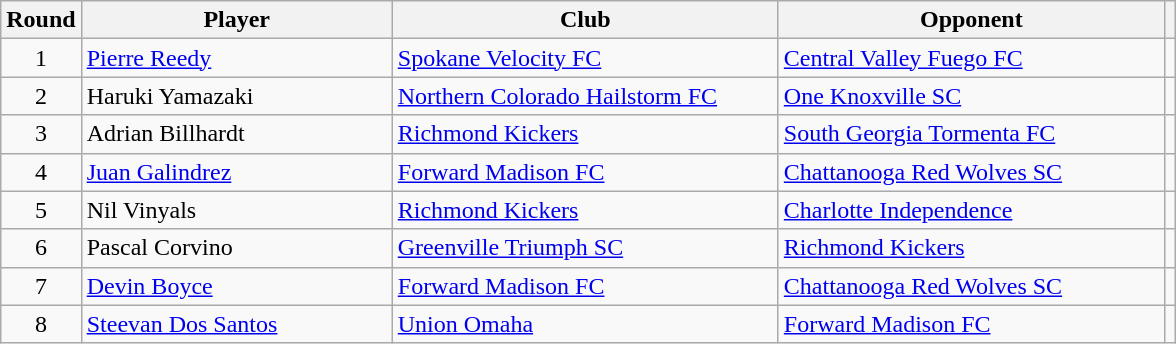<table class="wikitable">
<tr>
<th>Round</th>
<th style="width:200px">Player</th>
<th style="width:250px">Club</th>
<th style="width:250px">Opponent</th>
<th></th>
</tr>
<tr>
<td style="text-align:center">1</td>
<td> <a href='#'>Pierre Reedy</a></td>
<td><a href='#'>Spokane Velocity FC</a></td>
<td><a href='#'>Central Valley Fuego FC</a></td>
<td style="text-align:center"></td>
</tr>
<tr>
<td style="text-align:center">2</td>
<td> Haruki Yamazaki</td>
<td><a href='#'>Northern Colorado Hailstorm FC</a></td>
<td><a href='#'>One Knoxville SC</a></td>
<td style="text-align:center"></td>
</tr>
<tr>
<td style="text-align:center">3</td>
<td> Adrian Billhardt</td>
<td><a href='#'>Richmond Kickers</a></td>
<td><a href='#'>South Georgia Tormenta FC</a></td>
<td style="text-align:center"></td>
</tr>
<tr>
<td style="text-align:center">4</td>
<td> <a href='#'>Juan Galindrez</a></td>
<td><a href='#'>Forward Madison FC</a></td>
<td><a href='#'>Chattanooga Red Wolves SC</a></td>
<td style="text-align:center"></td>
</tr>
<tr>
<td style="text-align:center">5</td>
<td> Nil Vinyals</td>
<td><a href='#'>Richmond Kickers</a></td>
<td><a href='#'>Charlotte Independence</a></td>
<td style="text-align:center"></td>
</tr>
<tr>
<td style="text-align:center">6</td>
<td> Pascal Corvino </td>
<td><a href='#'>Greenville Triumph SC</a></td>
<td><a href='#'>Richmond Kickers</a></td>
<td style="text-align:center"></td>
</tr>
<tr>
<td style="text-align:center">7</td>
<td> <a href='#'>Devin Boyce</a></td>
<td><a href='#'>Forward Madison FC</a></td>
<td><a href='#'>Chattanooga Red Wolves SC</a></td>
<td style="text-align:center"></td>
</tr>
<tr>
<td style="text-align:center">8</td>
<td> <a href='#'>Steevan Dos Santos</a></td>
<td><a href='#'>Union Omaha</a></td>
<td><a href='#'>Forward Madison FC</a></td>
<td style="text-align:center"></td>
</tr>
</table>
